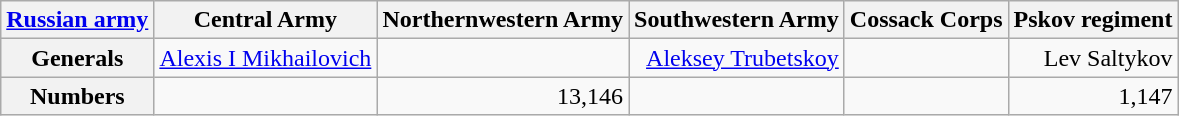<table class="wikitable">
<tr>
<th rowspan="1"><a href='#'>Russian army</a></th>
<th colspan="1">Central Army</th>
<th colspan="1">Northernwestern Army</th>
<th colspan="1">Southwestern Army</th>
<th colspan="1">Cossack Corps</th>
<th colspan="1">Pskov regiment</th>
</tr>
<tr>
<th>Generals</th>
<td style="text-align: right;"><a href='#'>Alexis I Mikhailovich</a></td>
<td style="text-align: right;"></td>
<td style="text-align: right;"><a href='#'>Aleksey Trubetskoy</a></td>
<td style="text-align: right;"></td>
<td style="text-align: right;">Lev Saltykov</td>
</tr>
<tr>
<th>Numbers</th>
<td style="text-align: right;"></td>
<td style="text-align: right;">13,146</td>
<td style="text-align: right;"></td>
<td style="text-align: right;"></td>
<td style="text-align: right;">1,147</td>
</tr>
</table>
